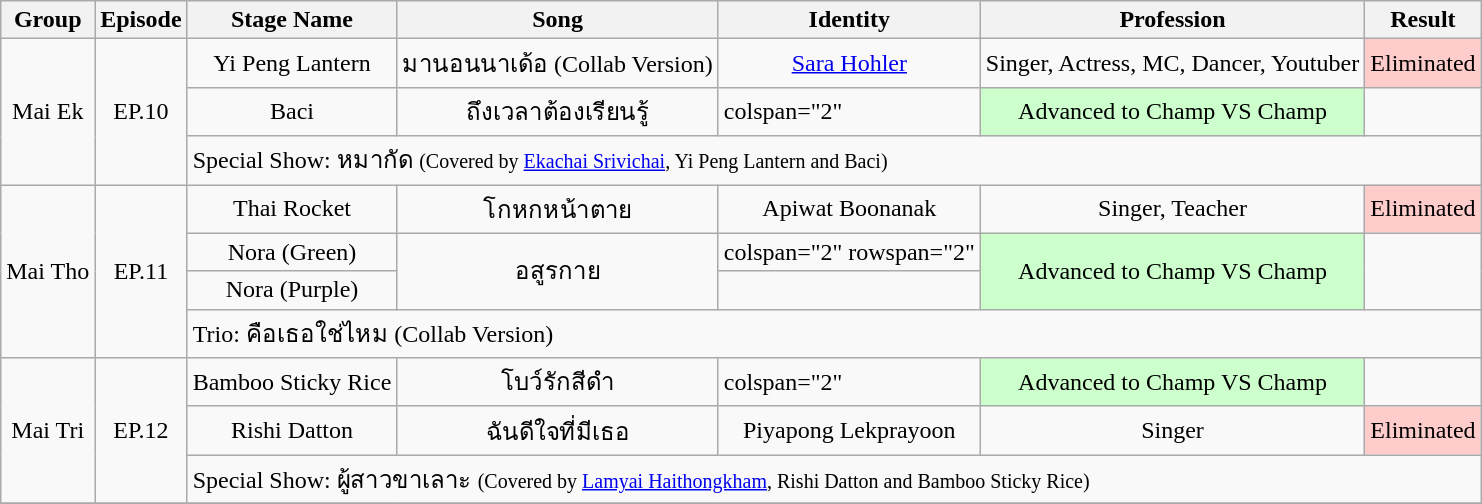<table class="wikitable">
<tr>
<th>Group</th>
<th>Episode</th>
<th>Stage Name</th>
<th>Song</th>
<th>Identity</th>
<th>Profession</th>
<th>Result</th>
</tr>
<tr>
<td align="center" rowspan="3">Mai Ek</td>
<td rowspan="3" align="center">EP.10</td>
<td style="text-align:center;">Yi Peng Lantern</td>
<td style="text-align:center;">มานอนนาเด้อ (Collab Version)</td>
<td style="text-align:center;"><a href='#'>Sara Hohler</a></td>
<td style="text-align:center;">Singer, Actress, MC, Dancer, Youtuber</td>
<td style="text-align:center; background:#ffcccc;">Eliminated</td>
</tr>
<tr>
<td style="text-align:center;">Baci</td>
<td style="text-align:center;">ถึงเวลาต้องเรียนรู้</td>
<td>colspan="2" </td>
<td style="text-align:center; background:#ccffcc;">Advanced to Champ VS Champ</td>
</tr>
<tr>
<td colspan="5">Special Show: หมากัด <small>(Covered by <a href='#'>Ekachai Srivichai</a>, Yi Peng Lantern and Baci)</small></td>
</tr>
<tr>
<td align="center" rowspan="4">Mai Tho</td>
<td rowspan="4" align="center">EP.11</td>
<td style="text-align:center;">Thai Rocket</td>
<td style="text-align:center;">โกหกหน้าตาย</td>
<td style="text-align:center;">Apiwat Boonanak</td>
<td style="text-align:center;">Singer, Teacher</td>
<td style="text-align:center; background:#ffcccc;">Eliminated</td>
</tr>
<tr>
<td style="text-align:center;">Nora (Green)</td>
<td rowspan="2" style="text-align:center;">อสูรกาย</td>
<td>colspan="2" rowspan="2" </td>
<td rowspan="2" style="text-align:center; background:#ccffcc;">Advanced to Champ VS Champ</td>
</tr>
<tr>
<td style="text-align:center;">Nora (Purple)</td>
</tr>
<tr>
<td colspan="5">Trio: คือเธอใช่ไหม (Collab Version)</td>
</tr>
<tr>
<td rowspan="3" align="center">Mai Tri</td>
<td rowspan="3" align="center">EP.12</td>
<td style="text-align:center;">Bamboo Sticky Rice</td>
<td style="text-align:center;">โบว์รักสีดำ</td>
<td>colspan="2" </td>
<td style="text-align:center; background:#ccffcc;">Advanced to Champ VS Champ</td>
</tr>
<tr>
<td style="text-align:center;">Rishi Datton</td>
<td style="text-align:center;">ฉันดีใจที่มีเธอ</td>
<td style="text-align:center;">Piyapong Lekprayoon</td>
<td style="text-align:center;">Singer</td>
<td style="text-align:center; background:#ffcccc;">Eliminated</td>
</tr>
<tr>
<td colspan="5">Special Show: ผู้สาวขาเลาะ <small>(Covered by <a href='#'>Lamyai Haithongkham</a>, Rishi Datton and Bamboo Sticky Rice)</small></td>
</tr>
<tr>
</tr>
</table>
